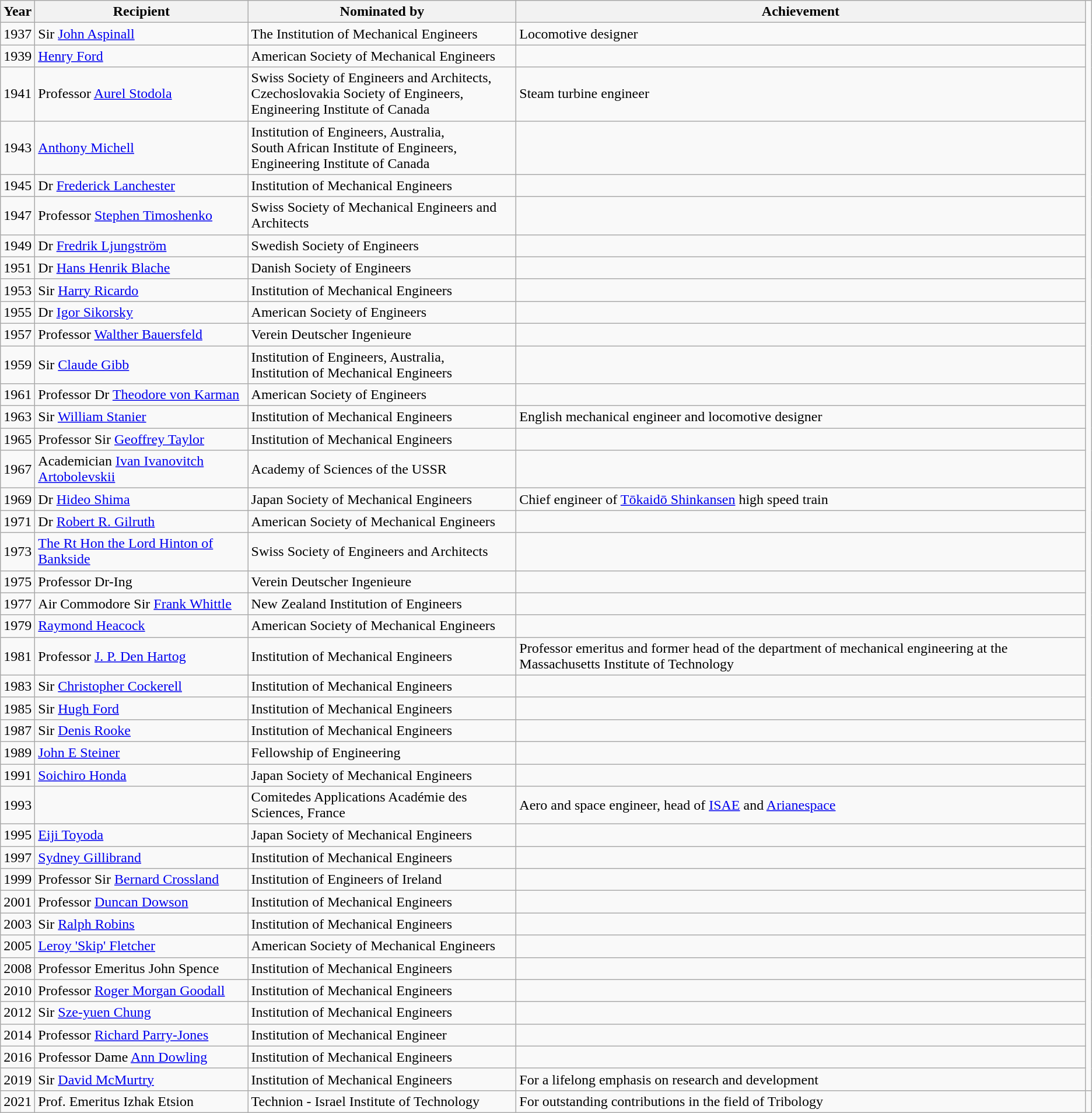<table class=wikitable>
<tr>
<th>Year</th>
<th>Recipient</th>
<th>Nominated by</th>
<th>Achievement</th>
</tr>
<tr>
<td>1937</td>
<td>Sir <a href='#'>John Aspinall</a></td>
<td>The Institution of Mechanical Engineers</td>
<td>Locomotive designer</td>
</tr>
<tr>
<td>1939</td>
<td><a href='#'>Henry Ford</a></td>
<td>American Society of Mechanical Engineers</td>
<td></td>
</tr>
<tr>
<td>1941</td>
<td>Professor <a href='#'>Aurel Stodola</a></td>
<td>Swiss Society of Engineers and Architects,<br>Czechoslovakia Society of Engineers,<br>Engineering Institute of Canada</td>
<td>Steam turbine engineer</td>
</tr>
<tr>
<td>1943</td>
<td><a href='#'>Anthony Michell</a></td>
<td>Institution of Engineers, Australia,<br>South African Institute of Engineers,<br>Engineering Institute of Canada</td>
<td></td>
</tr>
<tr>
<td>1945</td>
<td>Dr <a href='#'>Frederick Lanchester</a></td>
<td>Institution of Mechanical Engineers</td>
<td></td>
</tr>
<tr>
<td>1947</td>
<td>Professor <a href='#'>Stephen Timoshenko</a></td>
<td>Swiss Society of Mechanical Engineers and Architects</td>
<td></td>
</tr>
<tr>
<td>1949</td>
<td>Dr <a href='#'>Fredrik Ljungström</a></td>
<td>Swedish Society of Engineers</td>
<td></td>
</tr>
<tr>
<td>1951</td>
<td>Dr <a href='#'>Hans Henrik Blache</a></td>
<td>Danish Society of Engineers</td>
<td></td>
</tr>
<tr>
<td>1953</td>
<td>Sir <a href='#'>Harry Ricardo</a></td>
<td>Institution of Mechanical Engineers</td>
<td></td>
</tr>
<tr>
<td>1955</td>
<td>Dr <a href='#'>Igor Sikorsky</a></td>
<td>American Society of Engineers</td>
<td></td>
</tr>
<tr>
<td>1957</td>
<td>Professor <a href='#'>Walther Bauersfeld</a></td>
<td>Verein Deutscher Ingenieure</td>
<td></td>
</tr>
<tr>
<td>1959</td>
<td>Sir <a href='#'>Claude Gibb</a></td>
<td>Institution of Engineers, Australia,<br> Institution of Mechanical Engineers</td>
<td></td>
</tr>
<tr>
<td>1961</td>
<td>Professor Dr <a href='#'>Theodore von Karman</a></td>
<td>American Society of Engineers</td>
<td></td>
</tr>
<tr>
<td>1963</td>
<td>Sir <a href='#'>William Stanier</a></td>
<td>Institution of Mechanical Engineers</td>
<td>English mechanical engineer and locomotive designer</td>
</tr>
<tr>
<td>1965</td>
<td>Professor Sir <a href='#'>Geoffrey Taylor</a></td>
<td>Institution of Mechanical Engineers</td>
<td></td>
</tr>
<tr>
<td>1967</td>
<td>Academician <a href='#'>Ivan Ivanovitch Artobolevskii</a></td>
<td>Academy of Sciences of the USSR</td>
<td></td>
</tr>
<tr>
<td>1969</td>
<td>Dr <a href='#'>Hideo Shima</a></td>
<td>Japan Society of Mechanical Engineers</td>
<td>Chief engineer of <a href='#'>Tōkaidō Shinkansen</a> high speed train</td>
</tr>
<tr>
<td>1971</td>
<td>Dr <a href='#'>Robert R. Gilruth</a></td>
<td>American Society of Mechanical Engineers</td>
<td></td>
</tr>
<tr>
<td>1973</td>
<td><a href='#'>The Rt Hon the Lord Hinton of Bankside</a></td>
<td>Swiss Society of Engineers and Architects</td>
<td></td>
</tr>
<tr>
<td>1975</td>
<td>Professor Dr-Ing </td>
<td>Verein Deutscher Ingenieure</td>
<td></td>
</tr>
<tr>
<td>1977</td>
<td>Air Commodore Sir <a href='#'>Frank Whittle</a></td>
<td>New Zealand Institution of Engineers</td>
<td></td>
</tr>
<tr>
<td>1979</td>
<td><a href='#'>Raymond Heacock</a></td>
<td>American Society of Mechanical Engineers</td>
<td></td>
</tr>
<tr>
<td>1981</td>
<td>Professor <a href='#'>J. P. Den Hartog</a></td>
<td>Institution of Mechanical Engineers</td>
<td>Professor emeritus and former head of the department of mechanical engineering at the Massachusetts Institute of Technology</td>
</tr>
<tr>
<td>1983</td>
<td>Sir <a href='#'>Christopher Cockerell</a></td>
<td>Institution of Mechanical Engineers</td>
<td></td>
</tr>
<tr>
<td>1985</td>
<td>Sir <a href='#'>Hugh Ford</a></td>
<td>Institution of Mechanical Engineers</td>
<td></td>
</tr>
<tr>
<td>1987</td>
<td>Sir <a href='#'>Denis Rooke</a></td>
<td>Institution of Mechanical Engineers</td>
<td></td>
</tr>
<tr>
<td>1989</td>
<td><a href='#'>John E Steiner</a></td>
<td>Fellowship of Engineering</td>
<td></td>
</tr>
<tr>
<td>1991</td>
<td><a href='#'>Soichiro Honda</a></td>
<td>Japan Society of Mechanical Engineers</td>
<td></td>
</tr>
<tr>
<td>1993</td>
<td></td>
<td>Comitedes Applications Académie des Sciences, France</td>
<td>Aero and space engineer, head of <a href='#'>ISAE</a> and <a href='#'>Arianespace</a></td>
</tr>
<tr>
<td>1995</td>
<td><a href='#'>Eiji Toyoda</a></td>
<td>Japan Society of Mechanical Engineers</td>
<td></td>
</tr>
<tr>
<td>1997</td>
<td><a href='#'>Sydney Gillibrand</a></td>
<td>Institution of Mechanical Engineers</td>
<td></td>
</tr>
<tr>
<td>1999</td>
<td>Professor Sir <a href='#'>Bernard Crossland</a></td>
<td>Institution of Engineers of Ireland</td>
<td></td>
</tr>
<tr>
<td>2001</td>
<td>Professor <a href='#'>Duncan Dowson</a></td>
<td>Institution of Mechanical Engineers</td>
<td></td>
</tr>
<tr>
<td>2003</td>
<td>Sir <a href='#'>Ralph Robins</a></td>
<td>Institution of Mechanical Engineers</td>
<td></td>
</tr>
<tr>
<td>2005</td>
<td><a href='#'>Leroy 'Skip' Fletcher</a></td>
<td>American Society of Mechanical Engineers</td>
<td></td>
</tr>
<tr>
<td>2008</td>
<td>Professor Emeritus John Spence</td>
<td>Institution of Mechanical Engineers</td>
<td></td>
</tr>
<tr>
<td>2010</td>
<td>Professor <a href='#'>Roger Morgan Goodall</a></td>
<td>Institution of Mechanical Engineers</td>
<td></td>
</tr>
<tr>
<td>2012</td>
<td>Sir <a href='#'>Sze-yuen Chung</a></td>
<td>Institution of Mechanical Engineers</td>
<td></td>
</tr>
<tr>
<td>2014</td>
<td>Professor <a href='#'>Richard Parry-Jones</a></td>
<td>Institution of Mechanical Engineer</td>
<td></td>
</tr>
<tr>
<td>2016</td>
<td>Professor Dame <a href='#'>Ann Dowling</a></td>
<td>Institution of Mechanical Engineers</td>
<td></td>
</tr>
<tr>
<td>2019</td>
<td>Sir <a href='#'>David McMurtry</a></td>
<td>Institution of Mechanical Engineers</td>
<td>For a lifelong emphasis on research and development</td>
</tr>
<tr>
<td>2021</td>
<td>Prof. Emeritus Izhak Etsion</td>
<td>Technion - Israel Institute of Technology</td>
<td>For outstanding contributions in the field of Tribology</td>
<td></td>
</tr>
</table>
